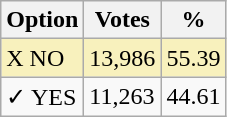<table class="wikitable">
<tr>
<th>Option</th>
<th>Votes</th>
<th>%</th>
</tr>
<tr>
<td style=background:#f8f1bd>X NO</td>
<td style=background:#f8f1bd>13,986</td>
<td style=background:#f8f1bd>55.39</td>
</tr>
<tr>
<td>✓ YES</td>
<td>11,263</td>
<td>44.61</td>
</tr>
</table>
